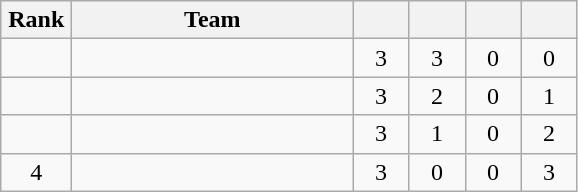<table class="wikitable" style="text-align: center;">
<tr>
<th width=40>Rank</th>
<th width=180>Team</th>
<th width=30></th>
<th width=30></th>
<th width=30></th>
<th width=30></th>
</tr>
<tr>
<td></td>
<td align="left"></td>
<td>3</td>
<td>3</td>
<td>0</td>
<td>0</td>
</tr>
<tr>
<td></td>
<td align="left"></td>
<td>3</td>
<td>2</td>
<td>0</td>
<td>1</td>
</tr>
<tr>
<td></td>
<td align="left"></td>
<td>3</td>
<td>1</td>
<td>0</td>
<td>2</td>
</tr>
<tr>
<td>4</td>
<td align="left"></td>
<td>3</td>
<td>0</td>
<td>0</td>
<td>3</td>
</tr>
</table>
